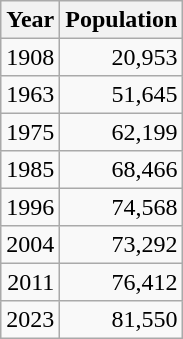<table class="wikitable" style="line-height:1.1em;">
<tr>
<th>Year</th>
<th>Population</th>
</tr>
<tr align="right">
<td>1908</td>
<td>20,953</td>
</tr>
<tr align="right">
<td>1963</td>
<td>51,645</td>
</tr>
<tr align="right">
<td>1975</td>
<td>62,199</td>
</tr>
<tr align="right">
<td>1985</td>
<td>68,466</td>
</tr>
<tr align="right">
<td>1996</td>
<td>74,568</td>
</tr>
<tr align="right">
<td>2004</td>
<td>73,292</td>
</tr>
<tr align="right">
<td>2011</td>
<td>76,412</td>
</tr>
<tr align="right">
<td>2023</td>
<td>81,550</td>
</tr>
</table>
